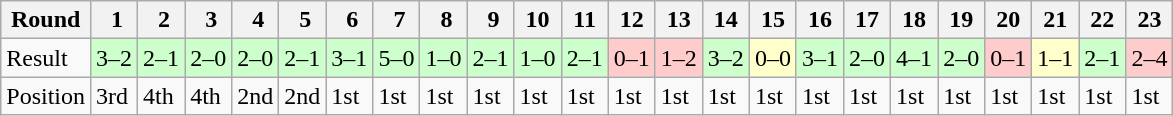<table class="wikitable">
<tr>
<th>Round</th>
<th> 1</th>
<th> 2</th>
<th> 3</th>
<th> 4</th>
<th> 5</th>
<th> 6</th>
<th> 7</th>
<th> 8</th>
<th> 9</th>
<th>10</th>
<th>11</th>
<th>12</th>
<th>13</th>
<th>14</th>
<th>15</th>
<th>16</th>
<th>17</th>
<th>18</th>
<th>19</th>
<th>20</th>
<th>21</th>
<th>22</th>
<th>23</th>
</tr>
<tr>
<td>Result</td>
<td bgcolor="#CCFFCC">3–2</td>
<td bgcolor="#CCFFCC">2–1</td>
<td bgcolor="#CCFFCC">2–0</td>
<td bgcolor="#CCFFCC">2–0</td>
<td bgcolor="#CCFFCC">2–1</td>
<td bgcolor="#CCFFCC">3–1</td>
<td bgcolor="#CCFFCC">5–0</td>
<td bgcolor="#CCFFCC">1–0</td>
<td bgcolor="#CCFFCC">2–1</td>
<td bgcolor="#CCFFCC">1–0</td>
<td bgcolor="#CCFFCC">2–1</td>
<td bgcolor="#FFCCCC">0–1</td>
<td bgcolor="#FFCCCC">1–2</td>
<td bgcolor="#CCFFCC">3–2</td>
<td bgcolor="#FFFFCC">0–0</td>
<td bgcolor="#CCFFCC">3–1</td>
<td bgcolor="#CCFFCC">2–0</td>
<td bgcolor="#CCFFCC">4–1</td>
<td bgcolor="#CCFFCC">2–0</td>
<td bgcolor="#FFCCCC">0–1</td>
<td bgcolor="#FFFFCC">1–1</td>
<td bgcolor="#CCFFCC">2–1</td>
<td bgcolor="#FFCCCC">2–4</td>
</tr>
<tr>
<td>Position</td>
<td>3rd</td>
<td>4th</td>
<td>4th</td>
<td>2nd</td>
<td>2nd</td>
<td>1st</td>
<td>1st</td>
<td>1st</td>
<td>1st</td>
<td>1st</td>
<td>1st</td>
<td>1st</td>
<td>1st</td>
<td>1st</td>
<td>1st</td>
<td>1st</td>
<td>1st</td>
<td>1st</td>
<td>1st</td>
<td>1st</td>
<td>1st</td>
<td>1st</td>
<td>1st</td>
</tr>
</table>
